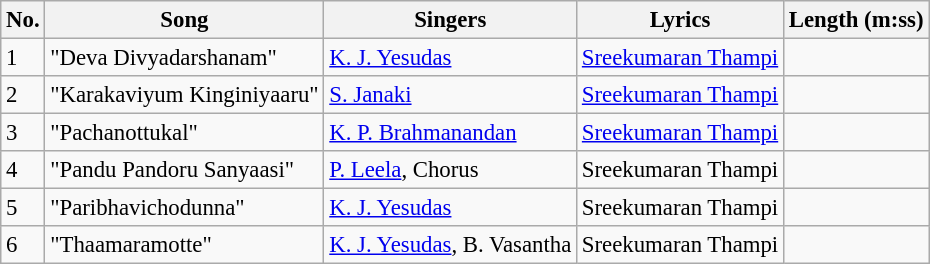<table class="wikitable" style="font-size:95%;">
<tr>
<th>No.</th>
<th>Song</th>
<th>Singers</th>
<th>Lyrics</th>
<th>Length (m:ss)</th>
</tr>
<tr>
<td>1</td>
<td>"Deva Divyadarshanam"</td>
<td><a href='#'>K. J. Yesudas</a></td>
<td><a href='#'>Sreekumaran Thampi</a></td>
<td></td>
</tr>
<tr>
<td>2</td>
<td>"Karakaviyum Kinginiyaaru"</td>
<td><a href='#'>S. Janaki</a></td>
<td><a href='#'>Sreekumaran Thampi</a></td>
<td></td>
</tr>
<tr>
<td>3</td>
<td>"Pachanottukal"</td>
<td><a href='#'>K. P. Brahmanandan</a></td>
<td><a href='#'>Sreekumaran Thampi</a></td>
<td></td>
</tr>
<tr>
<td>4</td>
<td>"Pandu Pandoru Sanyaasi"</td>
<td><a href='#'>P. Leela</a>, Chorus</td>
<td>Sreekumaran Thampi</td>
<td></td>
</tr>
<tr>
<td>5</td>
<td>"Paribhavichodunna"</td>
<td><a href='#'>K. J. Yesudas</a></td>
<td>Sreekumaran Thampi</td>
<td></td>
</tr>
<tr>
<td>6</td>
<td>"Thaamaramotte"</td>
<td><a href='#'>K. J. Yesudas</a>, B. Vasantha</td>
<td>Sreekumaran Thampi</td>
<td></td>
</tr>
</table>
